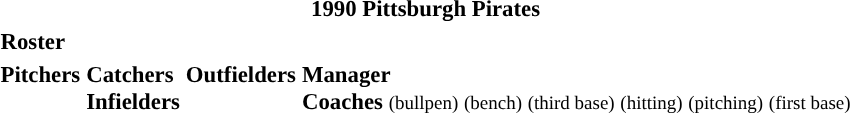<table class="toccolours" style="font-size: 95%;">
<tr>
<th colspan="10">1990 Pittsburgh Pirates</th>
</tr>
<tr>
<td colspan="10"><strong>Roster</strong></td>
</tr>
<tr>
<td valign="top"><strong>Pitchers</strong><br>





















</td>
<td valign="top"><strong>Catchers</strong><br>



<strong>Infielders</strong>








 
</td>
<td valign="top"><strong>Outfielders</strong><br>







</td>
<td valign="top"><strong>Manager</strong><br>
<strong>Coaches</strong>
 <small>(bullpen)</small>
 <small>(bench)</small>
 <small>(third base)</small>
 <small>(hitting)</small>
 <small>(pitching)</small>
 <small>(first base)</small></td>
</tr>
</table>
